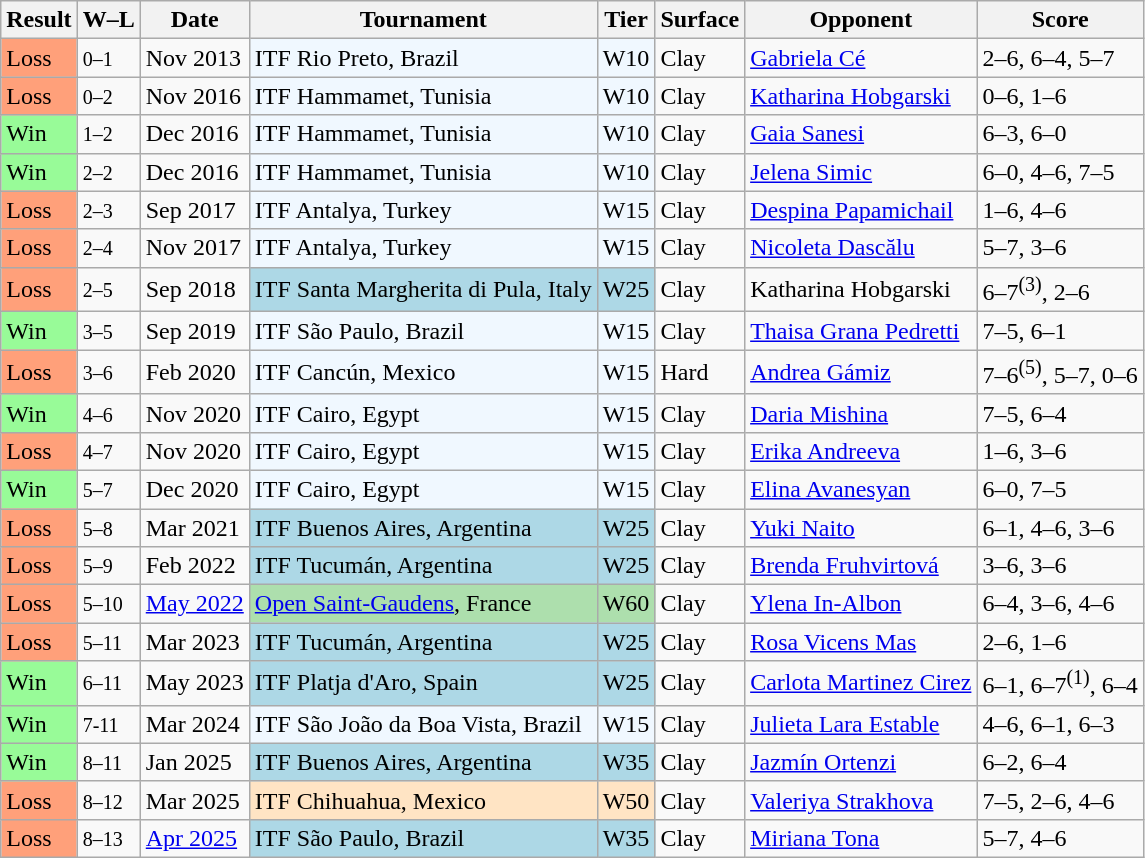<table class="sortable wikitable">
<tr>
<th>Result</th>
<th class="unsortable">W–L</th>
<th>Date</th>
<th>Tournament</th>
<th>Tier</th>
<th>Surface</th>
<th>Opponent</th>
<th class="unsortable">Score</th>
</tr>
<tr>
<td style="background:#ffa07a;">Loss</td>
<td><small>0–1</small></td>
<td>Nov 2013</td>
<td style="background:#f0f8ff;">ITF Rio Preto, Brazil</td>
<td style="background:#f0f8ff;">W10</td>
<td>Clay</td>
<td> <a href='#'>Gabriela Cé</a></td>
<td>2–6, 6–4, 5–7</td>
</tr>
<tr>
<td style="background:#ffa07a;">Loss</td>
<td><small>0–2</small></td>
<td>Nov 2016</td>
<td style="background:#f0f8ff;">ITF Hammamet, Tunisia</td>
<td style="background:#f0f8ff;">W10</td>
<td>Clay</td>
<td> <a href='#'>Katharina Hobgarski</a></td>
<td>0–6, 1–6</td>
</tr>
<tr>
<td style="background:#98fb98;">Win</td>
<td><small>1–2</small></td>
<td>Dec 2016</td>
<td style="background:#f0f8ff;">ITF Hammamet, Tunisia</td>
<td style="background:#f0f8ff;">W10</td>
<td>Clay</td>
<td> <a href='#'>Gaia Sanesi</a></td>
<td>6–3, 6–0</td>
</tr>
<tr>
<td style="background:#98fb98;">Win</td>
<td><small>2–2</small></td>
<td>Dec 2016</td>
<td style="background:#f0f8ff;">ITF Hammamet, Tunisia</td>
<td style="background:#f0f8ff;">W10</td>
<td>Clay</td>
<td> <a href='#'>Jelena Simic</a></td>
<td>6–0, 4–6, 7–5</td>
</tr>
<tr>
<td style="background:#ffa07a;">Loss</td>
<td><small>2–3</small></td>
<td>Sep 2017</td>
<td style="background:#f0f8ff;">ITF Antalya, Turkey</td>
<td style="background:#f0f8ff;">W15</td>
<td>Clay</td>
<td> <a href='#'>Despina Papamichail</a></td>
<td>1–6, 4–6</td>
</tr>
<tr>
<td style="background:#ffa07a;">Loss</td>
<td><small>2–4</small></td>
<td>Nov 2017</td>
<td style="background:#f0f8ff;">ITF Antalya, Turkey</td>
<td style="background:#f0f8ff;">W15</td>
<td>Clay</td>
<td> <a href='#'>Nicoleta Dascălu</a></td>
<td>5–7, 3–6</td>
</tr>
<tr>
<td style="background:#ffa07a;">Loss</td>
<td><small>2–5</small></td>
<td>Sep 2018</td>
<td style="background:lightblue;">ITF Santa Margherita di Pula, Italy</td>
<td style="background:lightblue;">W25</td>
<td>Clay</td>
<td> Katharina Hobgarski</td>
<td>6–7<sup>(3)</sup>, 2–6</td>
</tr>
<tr>
<td style="background:#98fb98;">Win</td>
<td><small>3–5</small></td>
<td>Sep 2019</td>
<td style="background:#f0f8ff;">ITF São Paulo, Brazil</td>
<td style="background:#f0f8ff;">W15</td>
<td>Clay</td>
<td> <a href='#'>Thaisa Grana Pedretti</a></td>
<td>7–5, 6–1</td>
</tr>
<tr>
<td style="background:#ffa07a;">Loss</td>
<td><small>3–6</small></td>
<td>Feb 2020</td>
<td style="background:#f0f8ff;">ITF Cancún, Mexico</td>
<td style="background:#f0f8ff;">W15</td>
<td>Hard</td>
<td> <a href='#'>Andrea Gámiz</a></td>
<td>7–6<sup>(5)</sup>, 5–7, 0–6</td>
</tr>
<tr>
<td style="background:#98fb98;">Win</td>
<td><small>4–6</small></td>
<td>Nov 2020</td>
<td style="background:#f0f8ff;">ITF Cairo, Egypt</td>
<td style="background:#f0f8ff;">W15</td>
<td>Clay</td>
<td> <a href='#'>Daria Mishina</a></td>
<td>7–5, 6–4</td>
</tr>
<tr>
<td style="background:#ffa07a;">Loss</td>
<td><small>4–7</small></td>
<td>Nov 2020</td>
<td style="background:#f0f8ff;">ITF Cairo, Egypt</td>
<td style="background:#f0f8ff;">W15</td>
<td>Clay</td>
<td> <a href='#'>Erika Andreeva</a></td>
<td>1–6, 3–6</td>
</tr>
<tr>
<td style="background:#98fb98;">Win</td>
<td><small>5–7</small></td>
<td>Dec 2020</td>
<td style="background:#f0f8ff;">ITF Cairo, Egypt</td>
<td style="background:#f0f8ff;">W15</td>
<td>Clay</td>
<td> <a href='#'>Elina Avanesyan</a></td>
<td>6–0, 7–5</td>
</tr>
<tr>
<td style="background:#ffa07a;">Loss</td>
<td><small>5–8</small></td>
<td>Mar 2021</td>
<td style="background:lightblue;">ITF Buenos Aires, Argentina</td>
<td style="background:lightblue;">W25</td>
<td>Clay</td>
<td> <a href='#'>Yuki Naito</a></td>
<td>6–1, 4–6, 3–6</td>
</tr>
<tr>
<td style="background:#ffa07a;">Loss</td>
<td><small>5–9</small></td>
<td>Feb 2022</td>
<td style="background:lightblue;">ITF Tucumán, Argentina</td>
<td style="background:lightblue;">W25</td>
<td>Clay</td>
<td> <a href='#'>Brenda Fruhvirtová</a></td>
<td>3–6, 3–6</td>
</tr>
<tr>
<td style="background:#ffa07a;">Loss</td>
<td><small>5–10</small></td>
<td><a href='#'>May 2022</a></td>
<td style="background:#addfad;"><a href='#'>Open Saint-Gaudens</a>, France</td>
<td style="background:#addfad;">W60</td>
<td>Clay</td>
<td> <a href='#'>Ylena In-Albon</a></td>
<td>6–4, 3–6, 4–6</td>
</tr>
<tr>
<td style="background:#ffa07a;">Loss</td>
<td><small>5–11</small></td>
<td>Mar 2023</td>
<td style="background:lightblue;">ITF Tucumán, Argentina</td>
<td style="background:lightblue;">W25</td>
<td>Clay</td>
<td> <a href='#'>Rosa Vicens Mas</a></td>
<td>2–6, 1–6</td>
</tr>
<tr>
<td style="background:#98fb98;">Win</td>
<td><small>6–11</small></td>
<td>May 2023</td>
<td style="background:lightblue;">ITF Platja d'Aro, Spain</td>
<td style="background:lightblue;">W25</td>
<td>Clay</td>
<td> <a href='#'>Carlota Martinez Cirez</a></td>
<td>6–1, 6–7<sup>(1)</sup>, 6–4</td>
</tr>
<tr>
<td style="background:#98fb98;">Win</td>
<td><small>7-11</small></td>
<td>Mar 2024</td>
<td style="background:#f0f8ff;">ITF São João da Boa Vista, Brazil</td>
<td style="background:#f0f8ff;">W15</td>
<td>Clay</td>
<td> <a href='#'>Julieta Lara Estable</a></td>
<td>4–6, 6–1, 6–3</td>
</tr>
<tr>
<td style="background:#98fb98;">Win</td>
<td><small>8–11</small></td>
<td>Jan 2025</td>
<td style="background:lightblue;">ITF Buenos Aires, Argentina</td>
<td style="background:lightblue;">W35</td>
<td>Clay</td>
<td> <a href='#'>Jazmín Ortenzi</a></td>
<td>6–2, 6–4</td>
</tr>
<tr>
<td bgcolor="ffa07a">Loss</td>
<td><small>8–12</small></td>
<td>Mar 2025</td>
<td style="background:#ffe4c4;">ITF Chihuahua, Mexico</td>
<td style="background:#ffe4c4;">W50</td>
<td>Clay</td>
<td> <a href='#'>Valeriya Strakhova</a></td>
<td>7–5, 2–6, 4–6</td>
</tr>
<tr>
<td style="background:#ffa07a;">Loss</td>
<td><small>8–13</small></td>
<td><a href='#'>Apr 2025</a></td>
<td style="background:lightblue;">ITF São Paulo, Brazil</td>
<td style="background:lightblue;">W35</td>
<td>Clay</td>
<td> <a href='#'>Miriana Tona</a></td>
<td>5–7, 4–6</td>
</tr>
</table>
